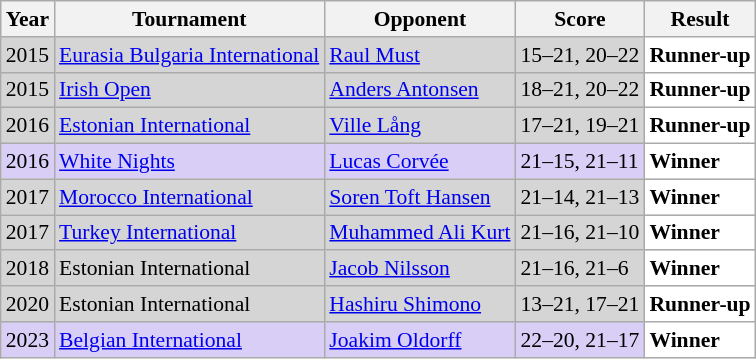<table class="sortable wikitable" style="font-size: 90%;">
<tr>
<th>Year</th>
<th>Tournament</th>
<th>Opponent</th>
<th>Score</th>
<th>Result</th>
</tr>
<tr style="background:#D5D5D5">
<td align="center">2015</td>
<td align="left"><a href='#'>Eurasia Bulgaria International</a></td>
<td align="left"> <a href='#'>Raul Must</a></td>
<td align="left">15–21, 20–22</td>
<td style="text-align:left; background:white"> <strong>Runner-up</strong></td>
</tr>
<tr style="background:#D5D5D5">
<td align="center">2015</td>
<td align="left"><a href='#'>Irish Open</a></td>
<td align="left"> <a href='#'>Anders Antonsen</a></td>
<td align="left">18–21, 20–22</td>
<td style="text-align:left; background:white"> <strong>Runner-up</strong></td>
</tr>
<tr style="background:#D5D5D5">
<td align="center">2016</td>
<td align="left"><a href='#'>Estonian International</a></td>
<td align="left"> <a href='#'>Ville Lång</a></td>
<td align="left">17–21, 19–21</td>
<td style="text-align:left; background:white"> <strong>Runner-up</strong></td>
</tr>
<tr style="background:#D8CEF6">
<td align="center">2016</td>
<td align="left"><a href='#'>White Nights</a></td>
<td align="left"> <a href='#'>Lucas Corvée</a></td>
<td align="left">21–15, 21–11</td>
<td style="text-align:left; background:white"> <strong>Winner</strong></td>
</tr>
<tr style="background:#D5D5D5">
<td align="center">2017</td>
<td align="left"><a href='#'>Morocco International</a></td>
<td align="left"> <a href='#'>Soren Toft Hansen</a></td>
<td align="left">21–14, 21–13</td>
<td style="text-align:left; background:white"> <strong>Winner</strong></td>
</tr>
<tr style="background:#D5D5D5">
<td align="center">2017</td>
<td align="left"><a href='#'>Turkey International</a></td>
<td align="left"> <a href='#'>Muhammed Ali Kurt</a></td>
<td align="left">21–16, 21–10</td>
<td style="text-align:left; background:white"> <strong>Winner</strong></td>
</tr>
<tr style="background:#D5D5D5">
<td align="center">2018</td>
<td align="left">Estonian International</td>
<td align="left"> <a href='#'>Jacob Nilsson</a></td>
<td align="left">21–16, 21–6</td>
<td style="text-align:left; background:white"> <strong>Winner</strong></td>
</tr>
<tr style="background:#D5D5D5">
<td align="center">2020</td>
<td align="left">Estonian International</td>
<td align="left"> <a href='#'>Hashiru Shimono</a></td>
<td align="left">13–21, 17–21</td>
<td style="text-align:left; background:white"> <strong>Runner-up</strong></td>
</tr>
<tr style="background:#D8CEF6">
<td align="center">2023</td>
<td align="left"><a href='#'>Belgian International</a></td>
<td align="left"> <a href='#'>Joakim Oldorff</a></td>
<td align="left">22–20, 21–17</td>
<td style="text-align:left; background:white"> <strong>Winner</strong></td>
</tr>
</table>
